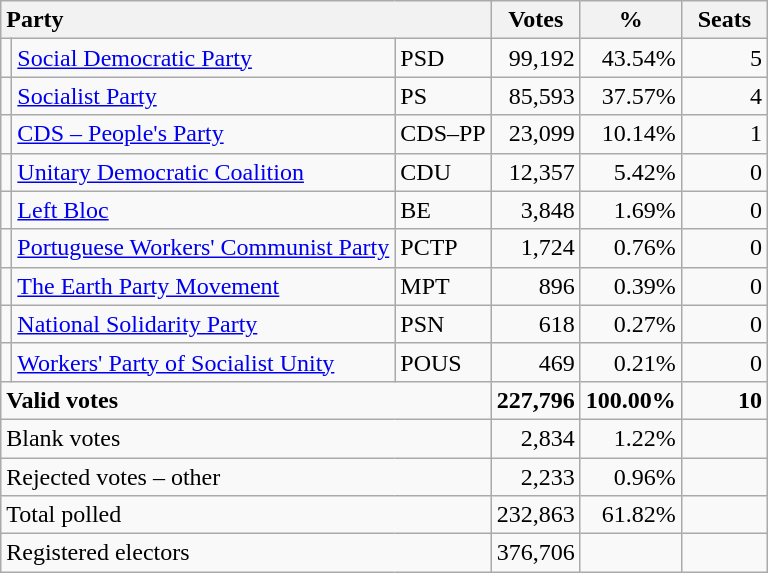<table class="wikitable" border="1" style="text-align:right;">
<tr>
<th style="text-align:left;" colspan=3>Party</th>
<th align=center width="50">Votes</th>
<th align=center width="50">%</th>
<th align=center width="50">Seats</th>
</tr>
<tr>
<td></td>
<td align=left><a href='#'>Social Democratic Party</a></td>
<td align=left>PSD</td>
<td>99,192</td>
<td>43.54%</td>
<td>5</td>
</tr>
<tr>
<td></td>
<td align=left><a href='#'>Socialist Party</a></td>
<td align=left>PS</td>
<td>85,593</td>
<td>37.57%</td>
<td>4</td>
</tr>
<tr>
<td></td>
<td align=left><a href='#'>CDS – People's Party</a></td>
<td align=left style="white-space: nowrap;">CDS–PP</td>
<td>23,099</td>
<td>10.14%</td>
<td>1</td>
</tr>
<tr>
<td></td>
<td align=left style="white-space: nowrap;"><a href='#'>Unitary Democratic Coalition</a></td>
<td align=left>CDU</td>
<td>12,357</td>
<td>5.42%</td>
<td>0</td>
</tr>
<tr>
<td></td>
<td align=left><a href='#'>Left Bloc</a></td>
<td align=left>BE</td>
<td>3,848</td>
<td>1.69%</td>
<td>0</td>
</tr>
<tr>
<td></td>
<td align=left><a href='#'>Portuguese Workers' Communist Party</a></td>
<td align=left>PCTP</td>
<td>1,724</td>
<td>0.76%</td>
<td>0</td>
</tr>
<tr>
<td></td>
<td align=left><a href='#'>The Earth Party Movement</a></td>
<td align=left>MPT</td>
<td>896</td>
<td>0.39%</td>
<td>0</td>
</tr>
<tr>
<td></td>
<td align=left><a href='#'>National Solidarity Party</a></td>
<td align=left>PSN</td>
<td>618</td>
<td>0.27%</td>
<td>0</td>
</tr>
<tr>
<td></td>
<td align=left><a href='#'>Workers' Party of Socialist Unity</a></td>
<td align=left>POUS</td>
<td>469</td>
<td>0.21%</td>
<td>0</td>
</tr>
<tr style="font-weight:bold">
<td align=left colspan=3>Valid votes</td>
<td>227,796</td>
<td>100.00%</td>
<td>10</td>
</tr>
<tr>
<td align=left colspan=3>Blank votes</td>
<td>2,834</td>
<td>1.22%</td>
<td></td>
</tr>
<tr>
<td align=left colspan=3>Rejected votes – other</td>
<td>2,233</td>
<td>0.96%</td>
<td></td>
</tr>
<tr>
<td align=left colspan=3>Total polled</td>
<td>232,863</td>
<td>61.82%</td>
<td></td>
</tr>
<tr>
<td align=left colspan=3>Registered electors</td>
<td>376,706</td>
<td></td>
<td></td>
</tr>
</table>
